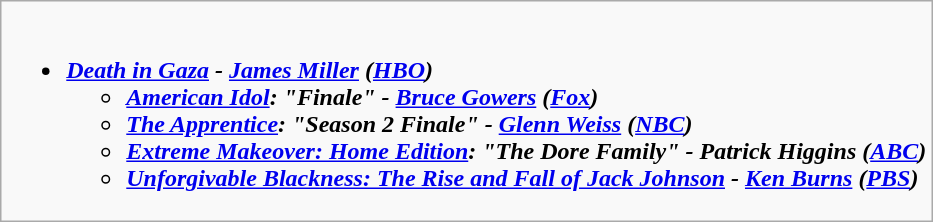<table class="wikitable">
<tr>
<td style="vertical-align:top;"><br><ul><li><strong><em><a href='#'>Death in Gaza</a><em> - <a href='#'>James Miller</a> (<a href='#'>HBO</a>)<strong><ul><li></em><a href='#'>American Idol</a><em>: "Finale" - <a href='#'>Bruce Gowers</a> (<a href='#'>Fox</a>)</li><li></em><a href='#'>The Apprentice</a><em>: "Season 2 Finale" - <a href='#'>Glenn Weiss</a> (<a href='#'>NBC</a>)</li><li></em><a href='#'>Extreme Makeover: Home Edition</a><em>: "The Dore Family" - Patrick Higgins (<a href='#'>ABC</a>)</li><li></em><a href='#'>Unforgivable Blackness: The Rise and Fall of Jack Johnson</a><em> - <a href='#'>Ken Burns</a> (<a href='#'>PBS</a>)</li></ul></li></ul></td>
</tr>
</table>
